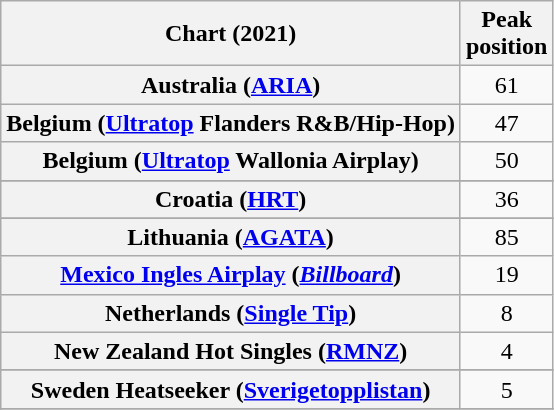<table class="wikitable sortable plainrowheaders" style="text-align:center">
<tr>
<th scope="col">Chart (2021)</th>
<th scope="col">Peak<br>position</th>
</tr>
<tr>
<th scope="row">Australia (<a href='#'>ARIA</a>)</th>
<td>61</td>
</tr>
<tr>
<th scope="row">Belgium (<a href='#'>Ultratop</a> Flanders R&B/Hip-Hop)</th>
<td>47</td>
</tr>
<tr>
<th scope="row">Belgium (<a href='#'>Ultratop</a> Wallonia Airplay)</th>
<td>50</td>
</tr>
<tr>
</tr>
<tr>
<th scope="row">Croatia (<a href='#'>HRT</a>)</th>
<td>36</td>
</tr>
<tr>
</tr>
<tr>
</tr>
<tr>
</tr>
<tr>
</tr>
<tr>
</tr>
<tr>
<th scope="row">Lithuania (<a href='#'>AGATA</a>)</th>
<td>85</td>
</tr>
<tr>
<th scope="row"><a href='#'>Mexico Ingles Airplay</a> (<em><a href='#'>Billboard</a></em>)</th>
<td>19</td>
</tr>
<tr>
<th scope="row">Netherlands (<a href='#'>Single Tip</a>)</th>
<td>8</td>
</tr>
<tr>
<th scope="row">New Zealand Hot Singles (<a href='#'>RMNZ</a>)</th>
<td>4</td>
</tr>
<tr>
</tr>
<tr>
</tr>
<tr>
<th scope="row">Sweden Heatseeker (<a href='#'>Sverigetopplistan</a>)</th>
<td>5</td>
</tr>
<tr>
</tr>
<tr>
</tr>
</table>
